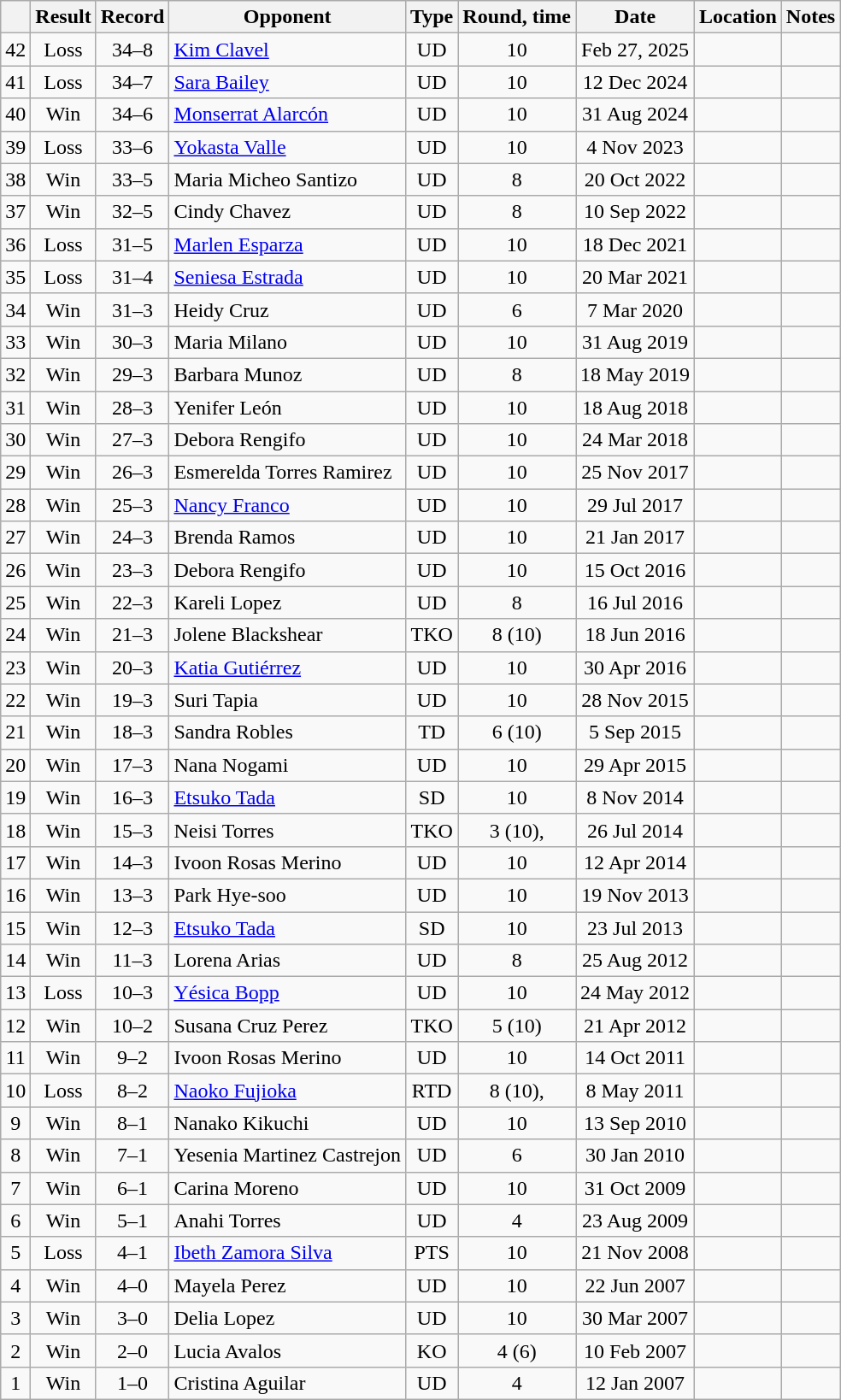<table class="wikitable" style="text-align:center">
<tr>
<th></th>
<th>Result</th>
<th>Record</th>
<th>Opponent</th>
<th>Type</th>
<th>Round, time</th>
<th>Date</th>
<th>Location</th>
<th>Notes</th>
</tr>
<tr>
<td>42</td>
<td>Loss</td>
<td>34–8</td>
<td align=left><a href='#'>Kim Clavel</a></td>
<td>UD</td>
<td>10</td>
<td>Feb 27, 2025</td>
<td align=left></td>
<td align=left></td>
</tr>
<tr>
<td>41</td>
<td>Loss</td>
<td>34–7</td>
<td align=left><a href='#'>Sara Bailey</a></td>
<td>UD</td>
<td>10</td>
<td>12 Dec 2024</td>
<td align=left></td>
<td align=left></td>
</tr>
<tr>
<td>40</td>
<td>Win</td>
<td>34–6</td>
<td align=left><a href='#'>Monserrat Alarcón</a></td>
<td>UD</td>
<td>10</td>
<td>31 Aug 2024</td>
<td align=left></td>
<td align=left></td>
</tr>
<tr>
<td>39</td>
<td>Loss</td>
<td>33–6</td>
<td align=left><a href='#'>Yokasta Valle</a></td>
<td>UD</td>
<td>10</td>
<td>4 Nov 2023</td>
<td align=left></td>
<td align=left></td>
</tr>
<tr>
<td>38</td>
<td>Win</td>
<td>33–5</td>
<td align=left>Maria Micheo Santizo</td>
<td>UD</td>
<td>8</td>
<td>20 Oct 2022</td>
<td align=left></td>
<td align=left></td>
</tr>
<tr>
<td>37</td>
<td>Win</td>
<td>32–5</td>
<td align=left>Cindy Chavez</td>
<td>UD</td>
<td>8</td>
<td>10 Sep 2022</td>
<td align=left></td>
<td align=left></td>
</tr>
<tr>
<td>36</td>
<td>Loss</td>
<td>31–5</td>
<td align=left><a href='#'>Marlen Esparza</a></td>
<td>UD</td>
<td>10</td>
<td>18 Dec 2021</td>
<td align=left></td>
<td align=left></td>
</tr>
<tr>
<td>35</td>
<td>Loss</td>
<td>31–4</td>
<td align=left><a href='#'>Seniesa Estrada</a></td>
<td>UD</td>
<td>10</td>
<td>20 Mar 2021</td>
<td align=left></td>
<td align=left></td>
</tr>
<tr>
<td>34</td>
<td>Win</td>
<td>31–3</td>
<td align=left>Heidy Cruz</td>
<td>UD</td>
<td>6</td>
<td>7 Mar 2020</td>
<td align=left></td>
<td align=left></td>
</tr>
<tr>
<td>33</td>
<td>Win</td>
<td>30–3</td>
<td align=left>Maria Milano</td>
<td>UD</td>
<td>10</td>
<td>31 Aug 2019</td>
<td align=left></td>
<td align=left></td>
</tr>
<tr>
<td>32</td>
<td>Win</td>
<td>29–3</td>
<td align=left>Barbara Munoz</td>
<td>UD</td>
<td>8</td>
<td>18 May 2019</td>
<td align=left></td>
<td align=left></td>
</tr>
<tr>
<td>31</td>
<td>Win</td>
<td>28–3</td>
<td align=left>Yenifer León</td>
<td>UD</td>
<td>10</td>
<td>18 Aug 2018</td>
<td align=left></td>
<td align=left></td>
</tr>
<tr>
<td>30</td>
<td>Win</td>
<td>27–3</td>
<td align=left>Debora Rengifo</td>
<td>UD</td>
<td>10</td>
<td>24 Mar 2018</td>
<td align=left></td>
<td align=left></td>
</tr>
<tr>
<td>29</td>
<td>Win</td>
<td>26–3</td>
<td align=left>Esmerelda Torres Ramirez</td>
<td>UD</td>
<td>10</td>
<td>25 Nov 2017</td>
<td align=left></td>
<td align=left></td>
</tr>
<tr>
<td>28</td>
<td>Win</td>
<td>25–3</td>
<td align=left><a href='#'>Nancy Franco</a></td>
<td>UD</td>
<td>10</td>
<td>29 Jul 2017</td>
<td align=left></td>
<td align=left></td>
</tr>
<tr>
<td>27</td>
<td>Win</td>
<td>24–3</td>
<td align=left>Brenda Ramos</td>
<td>UD</td>
<td>10</td>
<td>21 Jan 2017</td>
<td align=left></td>
<td align=left></td>
</tr>
<tr>
<td>26</td>
<td>Win</td>
<td>23–3</td>
<td align=left>Debora Rengifo</td>
<td>UD</td>
<td>10</td>
<td>15 Oct 2016</td>
<td align=left></td>
<td align=left></td>
</tr>
<tr>
<td>25</td>
<td>Win</td>
<td>22–3</td>
<td align=left>Kareli Lopez</td>
<td>UD</td>
<td>8</td>
<td>16 Jul 2016</td>
<td align=left></td>
<td align=left></td>
</tr>
<tr>
<td>24</td>
<td>Win</td>
<td>21–3</td>
<td align=left>Jolene Blackshear</td>
<td>TKO</td>
<td>8 (10)</td>
<td>18 Jun 2016</td>
<td align=left></td>
<td align=left></td>
</tr>
<tr>
<td>23</td>
<td>Win</td>
<td>20–3</td>
<td align=left><a href='#'>Katia Gutiérrez</a></td>
<td>UD</td>
<td>10</td>
<td>30 Apr 2016</td>
<td align=left></td>
<td align=left></td>
</tr>
<tr>
<td>22</td>
<td>Win</td>
<td>19–3</td>
<td align=left>Suri Tapia</td>
<td>UD</td>
<td>10</td>
<td>28 Nov 2015</td>
<td align=left></td>
<td align=left></td>
</tr>
<tr>
<td>21</td>
<td>Win</td>
<td>18–3</td>
<td align=left>Sandra Robles</td>
<td>TD</td>
<td>6 (10)</td>
<td>5 Sep 2015</td>
<td align=left></td>
<td align=left></td>
</tr>
<tr>
<td>20</td>
<td>Win</td>
<td>17–3</td>
<td align=left>Nana Nogami</td>
<td>UD</td>
<td>10</td>
<td>29 Apr 2015</td>
<td align=left></td>
<td align=left></td>
</tr>
<tr>
<td>19</td>
<td>Win</td>
<td>16–3</td>
<td align=left><a href='#'>Etsuko Tada</a></td>
<td>SD</td>
<td>10</td>
<td>8 Nov 2014</td>
<td align=left></td>
<td align=left></td>
</tr>
<tr>
<td>18</td>
<td>Win</td>
<td>15–3</td>
<td align=left>Neisi Torres</td>
<td>TKO</td>
<td>3 (10), </td>
<td>26 Jul 2014</td>
<td align=left></td>
<td align=left></td>
</tr>
<tr>
<td>17</td>
<td>Win</td>
<td>14–3</td>
<td align=left>Ivoon Rosas Merino</td>
<td>UD</td>
<td>10</td>
<td>12 Apr 2014</td>
<td align=left></td>
<td align=left></td>
</tr>
<tr>
<td>16</td>
<td>Win</td>
<td>13–3</td>
<td align=left>Park Hye-soo</td>
<td>UD</td>
<td>10</td>
<td>19 Nov 2013</td>
<td align=left></td>
<td align=left></td>
</tr>
<tr>
<td>15</td>
<td>Win</td>
<td>12–3</td>
<td align=left><a href='#'>Etsuko Tada</a></td>
<td>SD</td>
<td>10</td>
<td>23 Jul 2013</td>
<td align=left></td>
<td align=left></td>
</tr>
<tr>
<td>14</td>
<td>Win</td>
<td>11–3</td>
<td align=left>Lorena Arias</td>
<td>UD</td>
<td>8</td>
<td>25 Aug 2012</td>
<td align=left></td>
<td align=left></td>
</tr>
<tr>
<td>13</td>
<td>Loss</td>
<td>10–3</td>
<td align=left><a href='#'>Yésica Bopp</a></td>
<td>UD</td>
<td>10</td>
<td>24 May 2012</td>
<td align=left></td>
<td align=left></td>
</tr>
<tr>
<td>12</td>
<td>Win</td>
<td>10–2</td>
<td align=left>Susana Cruz Perez</td>
<td>TKO</td>
<td>5 (10)</td>
<td>21 Apr 2012</td>
<td align=left></td>
<td align=left></td>
</tr>
<tr>
<td>11</td>
<td>Win</td>
<td>9–2</td>
<td align=left>Ivoon Rosas Merino</td>
<td>UD</td>
<td>10</td>
<td>14 Oct 2011</td>
<td align=left></td>
<td align=left></td>
</tr>
<tr>
<td>10</td>
<td>Loss</td>
<td>8–2</td>
<td align=left><a href='#'>Naoko Fujioka</a></td>
<td>RTD</td>
<td>8 (10), </td>
<td>8 May 2011</td>
<td align=left></td>
<td align=left></td>
</tr>
<tr>
<td>9</td>
<td>Win</td>
<td>8–1</td>
<td align=left>Nanako Kikuchi</td>
<td>UD</td>
<td>10</td>
<td>13 Sep 2010</td>
<td align=left></td>
<td align=left></td>
</tr>
<tr>
<td>8</td>
<td>Win</td>
<td>7–1</td>
<td align=left>Yesenia Martinez Castrejon</td>
<td>UD</td>
<td>6</td>
<td>30 Jan 2010</td>
<td align=left></td>
<td align=left></td>
</tr>
<tr>
<td>7</td>
<td>Win</td>
<td>6–1</td>
<td align=left>Carina Moreno</td>
<td>UD</td>
<td>10</td>
<td>31 Oct 2009</td>
<td align=left></td>
<td align=left></td>
</tr>
<tr>
<td>6</td>
<td>Win</td>
<td>5–1</td>
<td align=left>Anahi Torres</td>
<td>UD</td>
<td>4</td>
<td>23 Aug 2009</td>
<td align=left></td>
<td align=left></td>
</tr>
<tr>
<td>5</td>
<td>Loss</td>
<td>4–1</td>
<td align=left><a href='#'>Ibeth Zamora Silva</a></td>
<td>PTS</td>
<td>10</td>
<td>21 Nov 2008</td>
<td align=left></td>
<td align=left></td>
</tr>
<tr>
<td>4</td>
<td>Win</td>
<td>4–0</td>
<td align=left>Mayela Perez</td>
<td>UD</td>
<td>10</td>
<td>22 Jun 2007</td>
<td align=left></td>
<td align=left></td>
</tr>
<tr>
<td>3</td>
<td>Win</td>
<td>3–0</td>
<td align=left>Delia Lopez</td>
<td>UD</td>
<td>10</td>
<td>30 Mar 2007</td>
<td align=left></td>
<td align=left></td>
</tr>
<tr>
<td>2</td>
<td>Win</td>
<td>2–0</td>
<td align=left>Lucia Avalos</td>
<td>KO</td>
<td>4 (6)</td>
<td>10 Feb 2007</td>
<td align=left></td>
<td align=left></td>
</tr>
<tr>
<td>1</td>
<td>Win</td>
<td>1–0</td>
<td align=left>Cristina Aguilar</td>
<td>UD</td>
<td>4</td>
<td>12 Jan 2007</td>
<td align=left></td>
<td align=left></td>
</tr>
</table>
